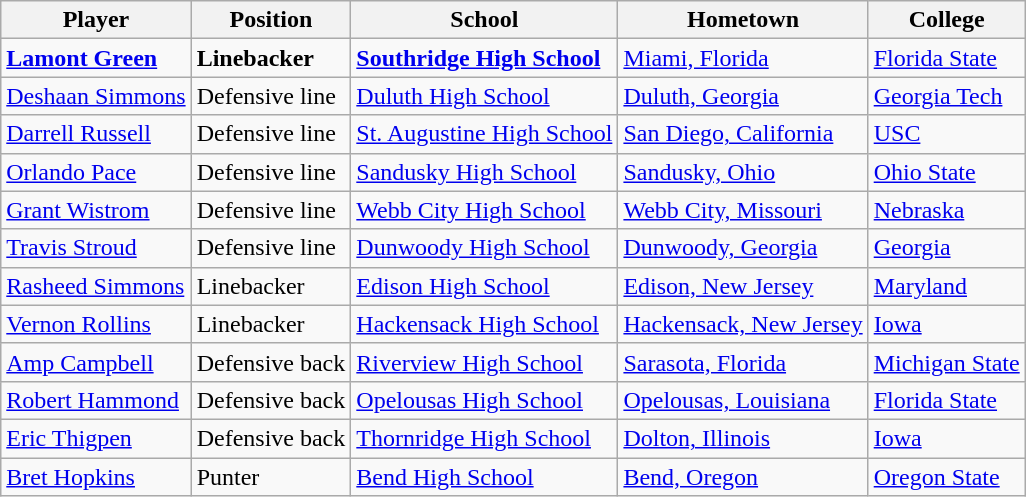<table class="wikitable">
<tr>
<th>Player</th>
<th>Position</th>
<th>School</th>
<th>Hometown</th>
<th>College</th>
</tr>
<tr>
<td><strong><a href='#'>Lamont Green</a></strong></td>
<td><strong>Linebacker</strong></td>
<td><strong><a href='#'>Southridge High School</a></strong></td>
<td><a href='#'>Miami, Florida</a></td>
<td><a href='#'>Florida State</a></td>
</tr>
<tr>
<td><a href='#'>Deshaan Simmons</a></td>
<td>Defensive line</td>
<td><a href='#'>Duluth High School</a></td>
<td><a href='#'>Duluth, Georgia</a></td>
<td><a href='#'>Georgia Tech</a></td>
</tr>
<tr>
<td><a href='#'>Darrell Russell</a></td>
<td>Defensive line</td>
<td><a href='#'>St. Augustine High School</a></td>
<td><a href='#'>San Diego, California</a></td>
<td><a href='#'>USC</a></td>
</tr>
<tr>
<td><a href='#'>Orlando Pace</a></td>
<td>Defensive line</td>
<td><a href='#'>Sandusky High School</a></td>
<td><a href='#'>Sandusky, Ohio</a></td>
<td><a href='#'>Ohio State</a></td>
</tr>
<tr>
<td><a href='#'>Grant Wistrom</a></td>
<td>Defensive line</td>
<td><a href='#'>Webb City High School</a></td>
<td><a href='#'>Webb City, Missouri</a></td>
<td><a href='#'>Nebraska</a></td>
</tr>
<tr>
<td><a href='#'>Travis Stroud</a></td>
<td>Defensive line</td>
<td><a href='#'>Dunwoody High School</a></td>
<td><a href='#'>Dunwoody, Georgia</a></td>
<td><a href='#'>Georgia</a></td>
</tr>
<tr>
<td><a href='#'>Rasheed Simmons</a></td>
<td>Linebacker</td>
<td><a href='#'>Edison High School</a></td>
<td><a href='#'>Edison, New Jersey</a></td>
<td><a href='#'>Maryland</a></td>
</tr>
<tr>
<td><a href='#'>Vernon Rollins</a></td>
<td>Linebacker</td>
<td><a href='#'>Hackensack High School</a></td>
<td><a href='#'>Hackensack, New Jersey</a></td>
<td><a href='#'>Iowa</a></td>
</tr>
<tr>
<td><a href='#'>Amp Campbell</a></td>
<td>Defensive back</td>
<td><a href='#'>Riverview High School</a></td>
<td><a href='#'>Sarasota, Florida</a></td>
<td><a href='#'>Michigan State</a></td>
</tr>
<tr>
<td><a href='#'>Robert Hammond</a></td>
<td>Defensive back</td>
<td><a href='#'>Opelousas High School</a></td>
<td><a href='#'>Opelousas, Louisiana</a></td>
<td><a href='#'>Florida State</a></td>
</tr>
<tr>
<td><a href='#'>Eric Thigpen</a></td>
<td>Defensive back</td>
<td><a href='#'>Thornridge High School</a></td>
<td><a href='#'>Dolton, Illinois</a></td>
<td><a href='#'>Iowa</a></td>
</tr>
<tr>
<td><a href='#'>Bret Hopkins</a></td>
<td>Punter</td>
<td><a href='#'>Bend High School</a></td>
<td><a href='#'>Bend, Oregon</a></td>
<td><a href='#'>Oregon State</a></td>
</tr>
</table>
